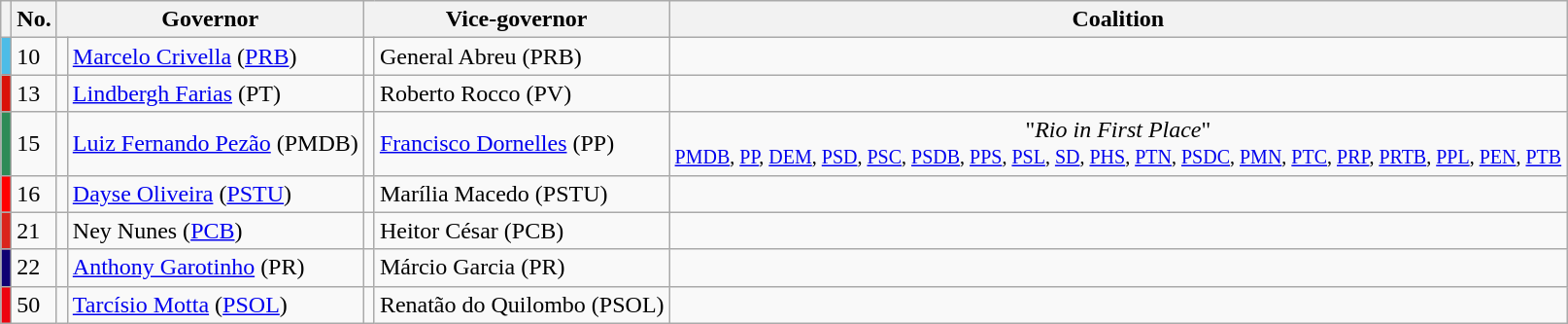<table class="wikitable">
<tr>
<th></th>
<th>No.</th>
<th colspan="2">Governor</th>
<th colspan="2">Vice-governor</th>
<th>Coalition</th>
</tr>
<tr>
<td style="background:#4DBCE7;"></td>
<td>10</td>
<td></td>
<td><a href='#'>Marcelo Crivella</a> (<a href='#'>PRB</a>)</td>
<td></td>
<td>General Abreu (PRB)</td>
<td></td>
</tr>
<tr>
<td style="background:#DA1208;"></td>
<td>13</td>
<td></td>
<td><a href='#'>Lindbergh Farias</a> (PT)</td>
<td></td>
<td>Roberto Rocco (PV)</td>
<td></td>
</tr>
<tr>
<td style="background:seaGreen;"></td>
<td>15</td>
<td></td>
<td><a href='#'>Luiz Fernando Pezão</a> (PMDB)</td>
<td></td>
<td><a href='#'>Francisco Dornelles</a> (PP)</td>
<td style="text-align:center;">"<em>Rio in First Place</em>"<br><small><a href='#'>PMDB</a>, <a href='#'>PP</a>, <a href='#'>DEM</a>, <a href='#'>PSD</a>, <a href='#'>PSC</a>, <a href='#'>PSDB</a>, <a href='#'>PPS</a>, <a href='#'>PSL</a>, <a href='#'>SD</a>, <a href='#'>PHS</a>, <a href='#'>PTN</a>, <a href='#'>PSDC</a>, <a href='#'>PMN</a>, <a href='#'>PTC</a>, <a href='#'>PRP</a>, <a href='#'>PRTB</a>, <a href='#'>PPL</a>, <a href='#'>PEN</a>, <a href='#'>PTB</a></small></td>
</tr>
<tr>
<td style="background:#f00;"></td>
<td>16</td>
<td></td>
<td><a href='#'>Dayse Oliveira</a> (<a href='#'>PSTU</a>)</td>
<td></td>
<td>Marília Macedo (PSTU)</td>
<td></td>
</tr>
<tr>
<td style="background:#DA251C;"></td>
<td>21</td>
<td></td>
<td>Ney Nunes (<a href='#'>PCB</a>)</td>
<td></td>
<td>Heitor César (PCB)</td>
<td></td>
</tr>
<tr>
<td style="background:#0F0073;"></td>
<td>22</td>
<td></td>
<td><a href='#'>Anthony Garotinho</a> (PR)</td>
<td></td>
<td>Márcio Garcia (PR)</td>
<td></td>
</tr>
<tr>
<td style="background:#ED040E;"></td>
<td>50</td>
<td></td>
<td><a href='#'>Tarcísio Motta</a> (<a href='#'>PSOL</a>)</td>
<td></td>
<td>Renatão do Quilombo (PSOL)</td>
<td></td>
</tr>
</table>
